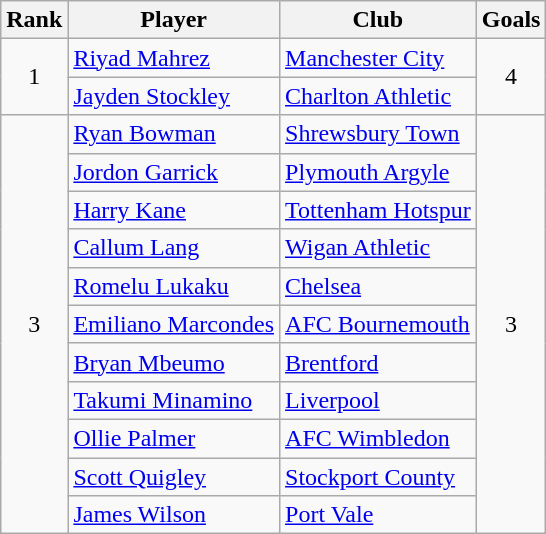<table class="wikitable" style="text-align:center">
<tr>
<th>Rank</th>
<th>Player</th>
<th>Club</th>
<th>Goals</th>
</tr>
<tr>
<td rowspan="2">1</td>
<td align="left"> <a href='#'>Riyad Mahrez</a></td>
<td align="left"><a href='#'>Manchester City</a></td>
<td rowspan="2">4</td>
</tr>
<tr>
<td align="left"> <a href='#'>Jayden Stockley</a></td>
<td align="left"><a href='#'>Charlton Athletic</a></td>
</tr>
<tr>
<td rowspan="11">3</td>
<td align="left"> <a href='#'>Ryan Bowman</a></td>
<td align="left"><a href='#'>Shrewsbury Town</a></td>
<td rowspan="11">3</td>
</tr>
<tr>
<td align="left"> <a href='#'>Jordon Garrick</a></td>
<td align="left"><a href='#'>Plymouth Argyle</a></td>
</tr>
<tr>
<td align="left"> <a href='#'>Harry Kane</a></td>
<td align="left"><a href='#'>Tottenham Hotspur</a></td>
</tr>
<tr>
<td align="left"> <a href='#'>Callum Lang</a></td>
<td align="left"><a href='#'>Wigan Athletic</a></td>
</tr>
<tr>
<td align="left"> <a href='#'>Romelu Lukaku</a></td>
<td align="left"><a href='#'>Chelsea</a></td>
</tr>
<tr>
<td align="left"> <a href='#'>Emiliano Marcondes</a></td>
<td align="left"><a href='#'>AFC Bournemouth</a></td>
</tr>
<tr>
<td align="left"> <a href='#'>Bryan Mbeumo</a></td>
<td align="left"><a href='#'>Brentford</a></td>
</tr>
<tr>
<td align="left"> <a href='#'>Takumi Minamino</a></td>
<td align="left"><a href='#'>Liverpool</a></td>
</tr>
<tr>
<td align="left"> <a href='#'>Ollie Palmer</a></td>
<td align="left"><a href='#'>AFC Wimbledon</a></td>
</tr>
<tr>
<td align="left"> <a href='#'>Scott Quigley</a></td>
<td align="left"><a href='#'>Stockport County</a></td>
</tr>
<tr>
<td align="left"> <a href='#'>James Wilson</a></td>
<td align="left"><a href='#'>Port Vale</a></td>
</tr>
</table>
